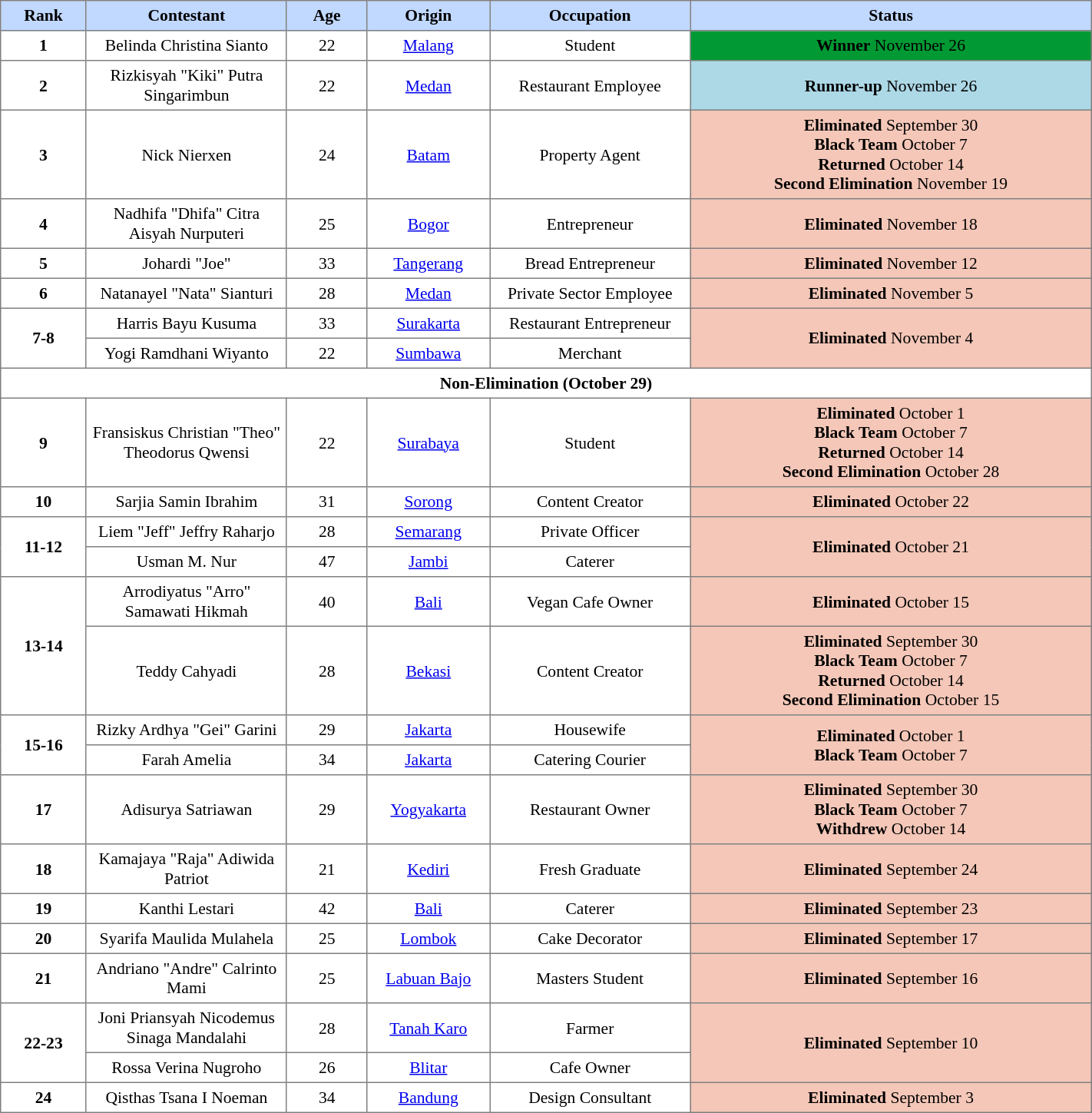<table border="1" cellpadding="4" cellspacing="0" style="text-align:center; font-size:90%; border-collapse:collapse;" width=75%>
<tr style="background:#C1D8FF;">
<th style="width:4%; text-align:center;">Rank</th>
<th style="width:10%;">Contestant</th>
<th style="width:4%; text-align:center;">Age</th>
<th style="width:4%; text-align:center;">Origin</th>
<th style="width:10%;">Occupation</th>
<th style="width:20%;">Status</th>
</tr>
<tr>
<td><strong>1</strong></td>
<td>Belinda Christina Sianto</td>
<td>22</td>
<td><a href='#'>Malang</a></td>
<td>Student</td>
<td style="background:#093;"><span><strong>Winner</strong> November 26</span></td>
</tr>
<tr>
<td><strong>2</strong></td>
<td>Rizkisyah "Kiki" Putra Singarimbun</td>
<td>22</td>
<td><a href='#'>Medan</a></td>
<td>Restaurant Employee</td>
<td style="background:lightblue;"><strong>Runner-up</strong> November 26</td>
</tr>
<tr>
<td><strong>3</strong></td>
<td>Nick Nierxen</td>
<td>24</td>
<td><a href='#'>Batam</a></td>
<td>Property Agent</td>
<td style="background:#f4c7b8; text-align:center;"><strong>Eliminated</strong> September 30<br><strong>Black Team</strong> October 7<br><strong>Returned</strong> October 14<br><strong>Second Elimination</strong> November 19</td>
</tr>
<tr>
<td><strong>4</strong></td>
<td>Nadhifa "Dhifa" Citra Aisyah Nurputeri</td>
<td>25</td>
<td><a href='#'>Bogor</a></td>
<td>Entrepreneur</td>
<td style="background:#f4c7b8; text-align:center;"><strong>Eliminated</strong> November 18</td>
</tr>
<tr>
<td><strong>5</strong></td>
<td>Johardi "Joe"</td>
<td>33</td>
<td><a href='#'>Tangerang</a></td>
<td>Bread Entrepreneur</td>
<td style="background:#f4c7b8; text-align:center;"><strong>Eliminated</strong> November 12</td>
</tr>
<tr>
<td><strong>6</strong></td>
<td>Natanayel "Nata" Sianturi</td>
<td>28</td>
<td><a href='#'>Medan</a></td>
<td>Private Sector Employee</td>
<td style="background:#f4c7b8; text-align:center;"><strong>Eliminated</strong> November 5</td>
</tr>
<tr>
<td rowspan="2"><strong>7-8</strong></td>
<td>Harris Bayu Kusuma</td>
<td>33</td>
<td><a href='#'>Surakarta</a></td>
<td>Restaurant Entrepreneur</td>
<td rowspan="2" style="background:#f4c7b8; text-align:center;"><strong>Eliminated</strong> November 4</td>
</tr>
<tr>
<td>Yogi Ramdhani Wiyanto</td>
<td>22</td>
<td><a href='#'>Sumbawa</a></td>
<td>Merchant</td>
</tr>
<tr>
<td align=center colspan=6><strong>Non-Elimination (October 29)</strong></td>
</tr>
<tr>
<td><strong>9</strong></td>
<td>Fransiskus Christian "Theo" Theodorus Qwensi</td>
<td>22</td>
<td><a href='#'>Surabaya</a></td>
<td>Student</td>
<td style="background:#f4c7b8; text-align:center;"><strong>Eliminated</strong> October 1<br><strong>Black Team</strong> October 7<br><strong>Returned</strong> October 14<br><strong>Second Elimination</strong> October 28</td>
</tr>
<tr>
<td><strong>10</strong></td>
<td>Sarjia Samin Ibrahim</td>
<td>31</td>
<td><a href='#'>Sorong</a></td>
<td>Content Creator</td>
<td style="background:#f4c7b8; text-align:center;"><strong>Eliminated</strong> October 22</td>
</tr>
<tr>
<td rowspan="2"><strong>11-12</strong></td>
<td>Liem "Jeff" Jeffry Raharjo</td>
<td>28</td>
<td><a href='#'>Semarang</a></td>
<td>Private Officer</td>
<td rowspan="2" style="background:#f4c7b8; text-align:center;"><strong>Eliminated</strong> October 21</td>
</tr>
<tr>
<td>Usman M. Nur</td>
<td>47</td>
<td><a href='#'>Jambi</a></td>
<td>Caterer</td>
</tr>
<tr>
<td rowspan="2"><strong>13-14</strong></td>
<td>Arrodiyatus "Arro" Samawati Hikmah</td>
<td>40</td>
<td><a href='#'>Bali</a></td>
<td>Vegan Cafe Owner</td>
<td style="background:#f4c7b8; text-align:center;"><strong>Eliminated</strong> October 15</td>
</tr>
<tr>
<td>Teddy Cahyadi</td>
<td>28</td>
<td><a href='#'>Bekasi</a></td>
<td>Content Creator</td>
<td style="background:#f4c7b8; text-align:center;"><strong>Eliminated</strong> September 30<br><strong>Black Team</strong> October 7<br><strong>Returned</strong> October 14<br><strong>Second Elimination</strong> October 15</td>
</tr>
<tr>
<td rowspan="2"><strong>15-16</strong></td>
<td>Rizky Ardhya "Gei" Garini</td>
<td>29</td>
<td><a href='#'>Jakarta</a></td>
<td>Housewife</td>
<td rowspan="2" style="background:#f4c7b8; text-align:center;"><strong>Eliminated</strong> October 1<br><strong>Black Team</strong> October 7<br></td>
</tr>
<tr>
<td>Farah Amelia</td>
<td>34</td>
<td><a href='#'>Jakarta</a></td>
<td>Catering Courier</td>
</tr>
<tr>
<td><strong>17</strong></td>
<td>Adisurya Satriawan</td>
<td>29</td>
<td><a href='#'>Yogyakarta</a></td>
<td>Restaurant Owner</td>
<td style="background:#f4c7b8; text-align:center;"><strong>Eliminated</strong> September 30<br><strong>Black Team</strong> October 7<br><strong>Withdrew</strong> October 14</td>
</tr>
<tr>
<td><strong>18</strong></td>
<td>Kamajaya "Raja" Adiwida Patriot</td>
<td>21</td>
<td><a href='#'>Kediri</a></td>
<td>Fresh Graduate</td>
<td style="background:#f4c7b8; text-align:center;"><strong>Eliminated</strong> September 24</td>
</tr>
<tr>
<td><strong>19</strong></td>
<td>Kanthi Lestari</td>
<td>42</td>
<td><a href='#'>Bali</a></td>
<td>Caterer</td>
<td style="background:#f4c7b8; text-align:center;"><strong>Eliminated</strong> September 23</td>
</tr>
<tr>
<td><strong>20</strong></td>
<td>Syarifa Maulida Mulahela</td>
<td>25</td>
<td><a href='#'>Lombok</a></td>
<td>Cake Decorator</td>
<td style="background:#f4c7b8; text-align:center;"><strong>Eliminated</strong> September 17</td>
</tr>
<tr>
<td><strong>21</strong></td>
<td>Andriano "Andre" Calrinto Mami</td>
<td>25</td>
<td><a href='#'>Labuan Bajo</a></td>
<td>Masters Student</td>
<td style="background:#f4c7b8; text-align:center;"><strong>Eliminated</strong> September 16</td>
</tr>
<tr>
<td rowspan="2"><strong>22-23</strong></td>
<td>Joni Priansyah Nicodemus Sinaga Mandalahi</td>
<td>28</td>
<td><a href='#'>Tanah Karo</a></td>
<td>Farmer</td>
<td rowspan="2" style="background:#f4c7b8; text-align:center;"><strong>Eliminated</strong> September 10</td>
</tr>
<tr>
<td>Rossa Verina Nugroho</td>
<td>26</td>
<td><a href='#'>Blitar</a></td>
<td>Cafe Owner</td>
</tr>
<tr>
<td><strong>24</strong></td>
<td>Qisthas Tsana I Noeman</td>
<td>34</td>
<td><a href='#'>Bandung</a></td>
<td>Design Consultant</td>
<td style="background:#f4c7b8; text-align:center;"><strong>Eliminated</strong> September 3</td>
</tr>
</table>
